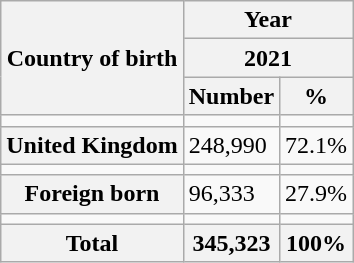<table class="wikitable">
<tr>
<th rowspan="3">Country of birth</th>
<th colspan="2">Year</th>
</tr>
<tr>
<th colspan="2">2021</th>
</tr>
<tr>
<th>Number</th>
<th>%</th>
</tr>
<tr>
<td></td>
<td></td>
<td></td>
</tr>
<tr>
<th>United Kingdom</th>
<td>248,990</td>
<td>72.1%</td>
</tr>
<tr>
<td></td>
<td></td>
<td></td>
</tr>
<tr>
<th>Foreign born</th>
<td>96,333</td>
<td>27.9%</td>
</tr>
<tr>
<td></td>
<td></td>
<td></td>
</tr>
<tr>
<th>Total</th>
<th>345,323</th>
<th>100%</th>
</tr>
</table>
